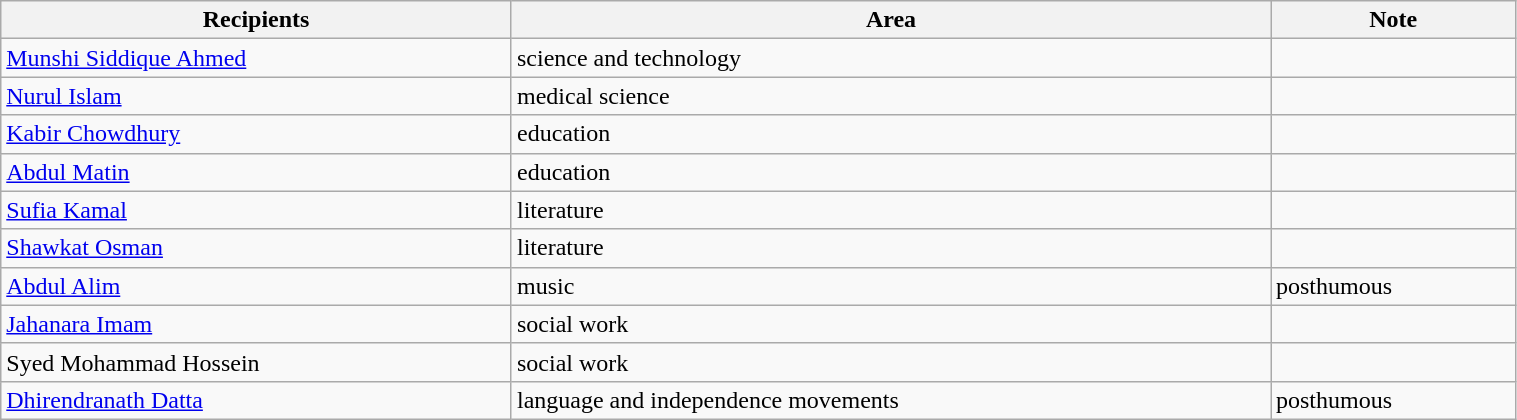<table class="wikitable" style="width:80%;">
<tr>
<th>Recipients</th>
<th>Area</th>
<th>Note</th>
</tr>
<tr>
<td><a href='#'>Munshi Siddique Ahmed</a></td>
<td>science and technology</td>
<td></td>
</tr>
<tr>
<td><a href='#'>Nurul Islam</a></td>
<td>medical science</td>
<td></td>
</tr>
<tr>
<td><a href='#'>Kabir Chowdhury</a></td>
<td>education</td>
<td></td>
</tr>
<tr>
<td><a href='#'>Abdul Matin</a></td>
<td>education</td>
<td></td>
</tr>
<tr>
<td><a href='#'>Sufia Kamal</a></td>
<td>literature</td>
<td></td>
</tr>
<tr>
<td><a href='#'>Shawkat Osman</a></td>
<td>literature</td>
<td></td>
</tr>
<tr>
<td><a href='#'>Abdul Alim</a></td>
<td>music</td>
<td>posthumous</td>
</tr>
<tr>
<td><a href='#'>Jahanara Imam</a></td>
<td>social work</td>
<td></td>
</tr>
<tr>
<td>Syed Mohammad Hossein</td>
<td>social work</td>
<td></td>
</tr>
<tr>
<td><a href='#'>Dhirendranath Datta</a></td>
<td>language and independence movements</td>
<td>posthumous</td>
</tr>
</table>
